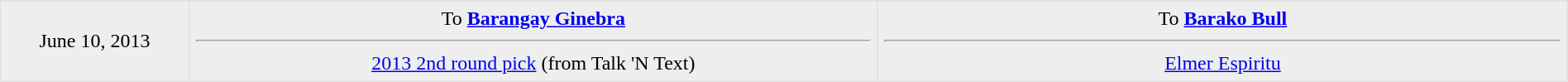<table border=1 style="border-collapse:collapse; text-align: center; width: 100%" bordercolor="#DFDFDF" cellpadding="5">
<tr>
</tr>
<tr bgcolor="eeeeee">
<td style="width:12%">June 10, 2013</td>
<td style="width:44%" valign="top">To <strong><a href='#'>Barangay Ginebra</a></strong><hr><a href='#'>2013 2nd round pick</a> (from Talk 'N Text)</td>
<td style="width:44%" valign="top">To <strong><a href='#'>Barako Bull</a></strong><hr><a href='#'>Elmer Espiritu</a></td>
</tr>
</table>
